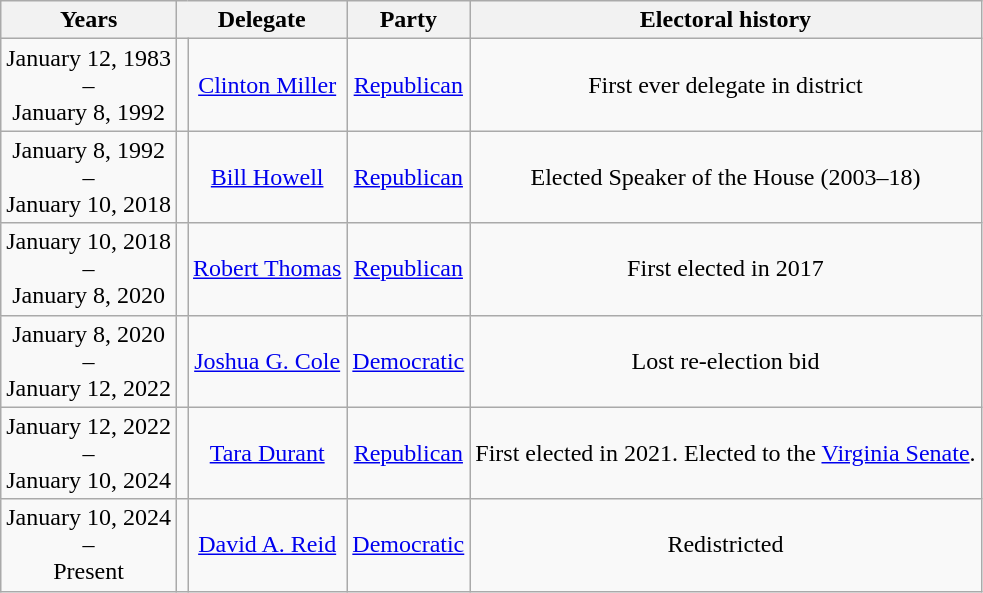<table class=wikitable style="text-align:center">
<tr valign=bottom>
<th>Years</th>
<th colspan=2>Delegate</th>
<th>Party</th>
<th>Electoral history</th>
</tr>
<tr>
<td nowrap><span>January 12, 1983</span><br>–<br><span>January 8, 1992</span></td>
<td></td>
<td><a href='#'>Clinton Miller</a></td>
<td><a href='#'>Republican</a></td>
<td>First ever delegate in district</td>
</tr>
<tr>
<td nowrap><span>January 8, 1992</span><br>–<br><span>January 10, 2018</span></td>
<td align=left></td>
<td><a href='#'>Bill Howell</a></td>
<td><a href='#'>Republican</a></td>
<td>Elected Speaker of the House (2003–18)</td>
</tr>
<tr>
<td nowrap><span>January 10, 2018</span><br>–<br><span>January 8, 2020</span></td>
<td align=left></td>
<td><a href='#'>Robert Thomas</a></td>
<td><a href='#'>Republican</a></td>
<td>First elected in 2017</td>
</tr>
<tr>
<td nowrap><span>January 8, 2020</span><br>–<br><span>January 12, 2022</span></td>
<td align=left></td>
<td><a href='#'>Joshua G. Cole</a></td>
<td><a href='#'>Democratic</a></td>
<td>Lost re-election bid</td>
</tr>
<tr>
<td nowrap><span>January 12, 2022</span><br>–<br><span>January 10, 2024</span></td>
<td align=left></td>
<td><a href='#'>Tara Durant</a></td>
<td><a href='#'>Republican</a></td>
<td>First elected in 2021. Elected to the <a href='#'>Virginia Senate</a>.</td>
</tr>
<tr>
<td nowrap><span>January 10, 2024</span><br>–<br><span>Present</span></td>
<td align=left></td>
<td><a href='#'>David A. Reid</a></td>
<td><a href='#'>Democratic</a></td>
<td>Redistricted</td>
</tr>
</table>
